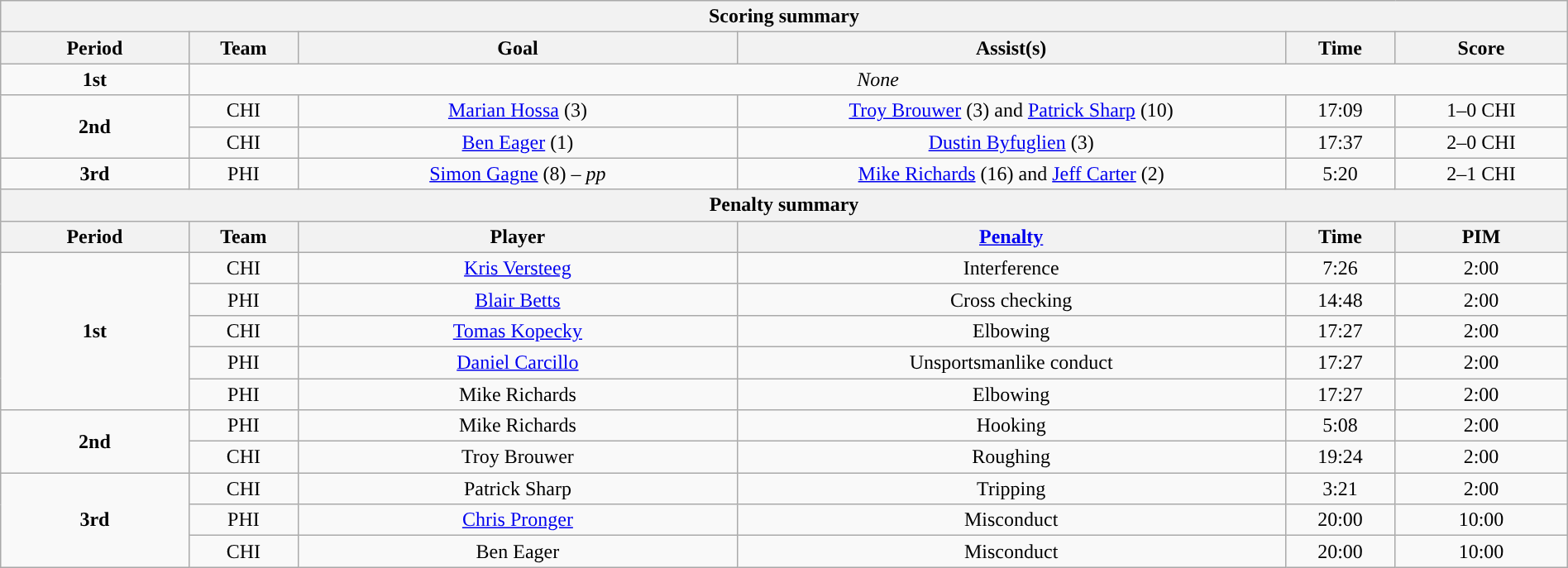<table style="width:100%;" class="wikitable">
<tr>
<th colspan=6>Scoring summary</th>
</tr>
<tr>
<th style="width:12%;">Period</th>
<th style="width:7%;">Team</th>
<th style="width:28%;">Goal</th>
<th style="width:35%;">Assist(s)</th>
<th style="width:7%;">Time</th>
<th style="width:11%;">Score</th>
</tr>
<tr style="text-align:center;">
<td><strong>1st</strong></td>
<td colspan="5"><em>None</em></td>
</tr>
<tr style="text-align:center;">
<td rowspan="2"><strong>2nd</strong></td>
<td>CHI</td>
<td><a href='#'>Marian Hossa</a> (3)</td>
<td><a href='#'>Troy Brouwer</a> (3) and <a href='#'>Patrick Sharp</a> (10)</td>
<td>17:09</td>
<td>1–0 CHI</td>
</tr>
<tr style="text-align:center;">
<td>CHI</td>
<td><a href='#'>Ben Eager</a> (1)</td>
<td><a href='#'>Dustin Byfuglien</a> (3)</td>
<td>17:37</td>
<td>2–0 CHI</td>
</tr>
<tr style="text-align:center;">
<td><strong>3rd</strong></td>
<td>PHI</td>
<td><a href='#'>Simon Gagne</a> (8) – <em>pp</em></td>
<td><a href='#'>Mike Richards</a> (16) and <a href='#'>Jeff Carter</a> (2)</td>
<td>5:20</td>
<td>2–1 CHI</td>
</tr>
<tr>
<th colspan=6>Penalty summary</th>
</tr>
<tr>
<th style="width:12%;">Period</th>
<th style="width:7%;">Team</th>
<th style="width:28%;">Player</th>
<th style="width:35%;"><a href='#'>Penalty</a></th>
<th style="width:7%;">Time</th>
<th style="width:11%;">PIM</th>
</tr>
<tr style="text-align:center;">
<td rowspan="5"><strong>1st</strong></td>
<td>CHI</td>
<td><a href='#'>Kris Versteeg</a></td>
<td>Interference</td>
<td>7:26</td>
<td>2:00</td>
</tr>
<tr style="text-align:center;">
<td>PHI</td>
<td><a href='#'>Blair Betts</a></td>
<td>Cross checking</td>
<td>14:48</td>
<td>2:00</td>
</tr>
<tr style="text-align:center;">
<td>CHI</td>
<td><a href='#'>Tomas Kopecky</a></td>
<td>Elbowing</td>
<td>17:27</td>
<td>2:00</td>
</tr>
<tr style="text-align:center;">
<td>PHI</td>
<td><a href='#'>Daniel Carcillo</a></td>
<td>Unsportsmanlike conduct</td>
<td>17:27</td>
<td>2:00</td>
</tr>
<tr style="text-align:center;">
<td>PHI</td>
<td>Mike Richards</td>
<td>Elbowing</td>
<td>17:27</td>
<td>2:00</td>
</tr>
<tr style="text-align:center;">
<td rowspan="2"><strong>2nd</strong></td>
<td align=center>PHI</td>
<td>Mike Richards</td>
<td>Hooking</td>
<td>5:08</td>
<td>2:00</td>
</tr>
<tr style="text-align:center;">
<td>CHI</td>
<td>Troy Brouwer</td>
<td>Roughing</td>
<td>19:24</td>
<td>2:00</td>
</tr>
<tr style="text-align:center;">
<td rowspan="3"><strong>3rd</strong></td>
<td>CHI</td>
<td>Patrick Sharp</td>
<td>Tripping</td>
<td>3:21</td>
<td>2:00</td>
</tr>
<tr style="text-align:center;">
<td>PHI</td>
<td><a href='#'>Chris Pronger</a></td>
<td>Misconduct</td>
<td>20:00</td>
<td>10:00</td>
</tr>
<tr style="text-align:center;">
<td>CHI</td>
<td>Ben Eager</td>
<td>Misconduct</td>
<td>20:00</td>
<td>10:00</td>
</tr>
</table>
